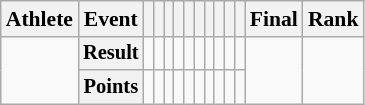<table class="wikitable" style="font-size:90%">
<tr>
<th>Athlete</th>
<th>Event</th>
<th></th>
<th></th>
<th></th>
<th></th>
<th></th>
<th></th>
<th></th>
<th></th>
<th></th>
<th></th>
<th>Final</th>
<th>Rank</th>
</tr>
<tr style=text-align:center>
<td rowspan=2 style=text-align:left></td>
<th style="font-size:95%">Result</th>
<td></td>
<td></td>
<td></td>
<td></td>
<td></td>
<td></td>
<td></td>
<td></td>
<td></td>
<td></td>
<td rowspan=2></td>
<td rowspan=2></td>
</tr>
<tr style=text-align:center>
<th style="font-size:95%">Points</th>
<td></td>
<td></td>
<td></td>
<td></td>
<td></td>
<td></td>
<td></td>
<td></td>
<td></td>
<td></td>
</tr>
</table>
